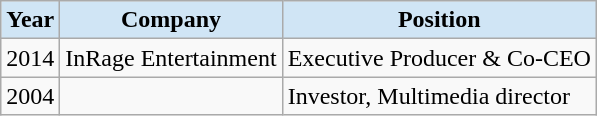<table class="wikitable">
<tr>
<th style="background:#d0e5f5">Year</th>
<th style="background:#d0e5f5">Company</th>
<th style="background:#d0e5f5">Position</th>
</tr>
<tr>
<td>2014</td>
<td>InRage Entertainment</td>
<td>Executive Producer & Co-CEO</td>
</tr>
<tr>
<td>2004</td>
<td> </td>
<td>Investor, Multimedia director</td>
</tr>
</table>
